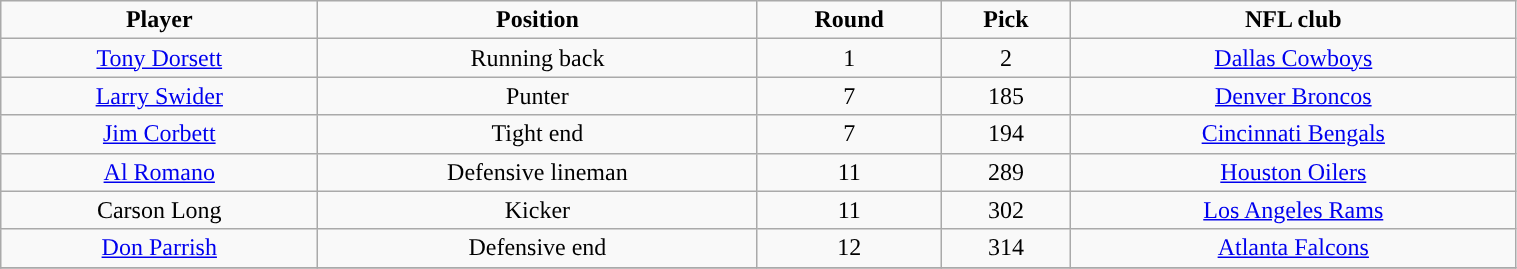<table class="wikitable" style="width:80%;">
<tr style="text-align:center; ">
<td><strong>Player</strong></td>
<td><strong>Position</strong></td>
<td><strong>Round</strong></td>
<td><strong>Pick</strong></td>
<td><strong>NFL club</strong></td>
</tr>
<tr align="center" bgcolor="">
<td><a href='#'>Tony Dorsett</a></td>
<td>Running back</td>
<td>1</td>
<td>2</td>
<td><a href='#'>Dallas Cowboys</a></td>
</tr>
<tr align="center" bgcolor="">
<td><a href='#'>Larry Swider</a></td>
<td>Punter</td>
<td>7</td>
<td>185</td>
<td><a href='#'>Denver Broncos</a></td>
</tr>
<tr align="center" bgcolor="">
<td><a href='#'>Jim Corbett</a></td>
<td>Tight end</td>
<td>7</td>
<td>194</td>
<td><a href='#'>Cincinnati Bengals</a></td>
</tr>
<tr align="center" bgcolor="">
<td><a href='#'>Al Romano</a></td>
<td>Defensive lineman</td>
<td>11</td>
<td>289</td>
<td><a href='#'>Houston Oilers</a></td>
</tr>
<tr align="center" bgcolor="">
<td>Carson Long</td>
<td>Kicker</td>
<td>11</td>
<td>302</td>
<td><a href='#'>Los Angeles Rams</a></td>
</tr>
<tr align="center" bgcolor="">
<td><a href='#'>Don Parrish</a></td>
<td>Defensive end</td>
<td>12</td>
<td>314</td>
<td><a href='#'>Atlanta Falcons</a></td>
</tr>
<tr align="center" bgcolor="">
</tr>
</table>
